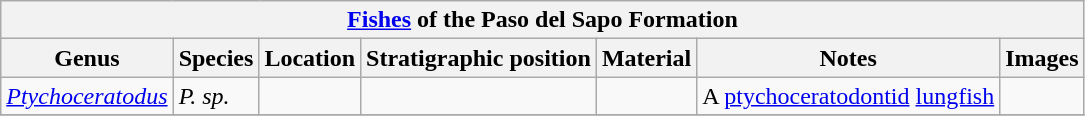<table class="wikitable" align="center">
<tr>
<th colspan="7" align="center"><a href='#'>Fishes</a> of the Paso del Sapo Formation</th>
</tr>
<tr>
<th>Genus</th>
<th>Species</th>
<th>Location</th>
<th>Stratigraphic position</th>
<th>Material</th>
<th>Notes</th>
<th>Images</th>
</tr>
<tr>
<td><em><a href='#'>Ptychoceratodus</a></em></td>
<td><em>P. sp.</em></td>
<td></td>
<td></td>
<td></td>
<td>A <a href='#'>ptychoceratodontid</a> <a href='#'>lungfish</a></td>
<td></td>
</tr>
<tr>
</tr>
</table>
